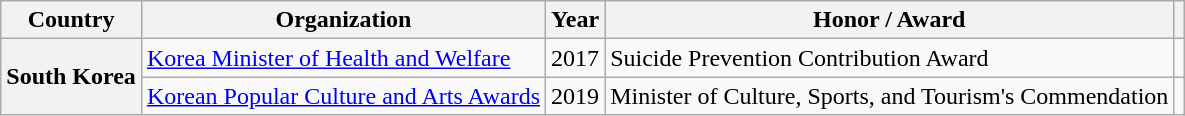<table class="wikitable plainrowheaders sortable">
<tr>
<th scope="col">Country</th>
<th scope="col">Organization</th>
<th scope="col">Year</th>
<th scope="col">Honor / Award</th>
<th scope="col" class="unsortable"></th>
</tr>
<tr>
<th scope="row" rowspan="2">South Korea</th>
<td><a href='#'>Korea Minister of Health and Welfare</a></td>
<td style="text-align:center">2017</td>
<td>Suicide Prevention Contribution Award</td>
<td style="text-align:center"></td>
</tr>
<tr>
<td><a href='#'>Korean Popular Culture and Arts Awards</a></td>
<td style="text-align:center">2019</td>
<td>Minister of Culture, Sports, and Tourism's Commendation</td>
<td style="text-align:center"></td>
</tr>
</table>
